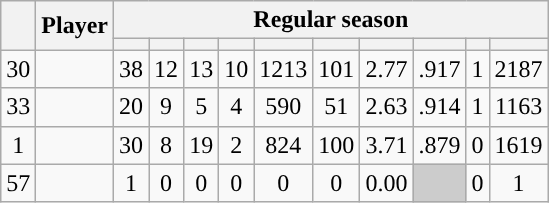<table class="wikitable plainrowheaders" style="text-align:center;">
<tr>
<th scope="col" rowspan="2"></th>
<th scope="col" rowspan="2">Player</th>
<th scope=colgroup colspan=10>Regular season</th>
</tr>
<tr>
<th scope="col"></th>
<th scope="col"></th>
<th scope="col"></th>
<th scope="col"></th>
<th scope="col"></th>
<th scope="col"></th>
<th scope="col"></th>
<th scope="col"></th>
<th scope="col"></th>
<th scope="col"></th>
</tr>
<tr>
<td scope="row">30</td>
<td align="left"></td>
<td>38</td>
<td>12</td>
<td>13</td>
<td>10</td>
<td>1213</td>
<td>101</td>
<td>2.77</td>
<td>.917</td>
<td>1</td>
<td>2187</td>
</tr>
<tr>
<td scope="row">33</td>
<td align="left"></td>
<td>20</td>
<td>9</td>
<td>5</td>
<td>4</td>
<td>590</td>
<td>51</td>
<td>2.63</td>
<td>.914</td>
<td>1</td>
<td>1163</td>
</tr>
<tr>
<td scope="row">1</td>
<td align="left"></td>
<td>30</td>
<td>8</td>
<td>19</td>
<td>2</td>
<td>824</td>
<td>100</td>
<td>3.71</td>
<td>.879</td>
<td>0</td>
<td>1619</td>
</tr>
<tr>
<td scope="row">57</td>
<td align="left"></td>
<td>1</td>
<td>0</td>
<td>0</td>
<td>0</td>
<td>0</td>
<td>0</td>
<td>0.00</td>
<td style="background:#ccc"></td>
<td>0</td>
<td>1</td>
</tr>
</table>
